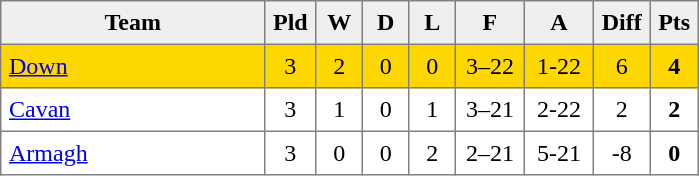<table style=border-collapse:collapse border=1 cellspacing=0 cellpadding=5>
<tr align=center bgcolor=#efefef>
<th width=165>Team</th>
<th width=20>Pld</th>
<th width=20>W</th>
<th width=20>D</th>
<th width=20>L</th>
<th width=35>F</th>
<th width=35>A</th>
<th width=20>Diff</th>
<th width=20>Pts</th>
</tr>
<tr align=center style="background:#ffd700;">
<td style="text-align:left;"><a href='#'>Down</a></td>
<td>3</td>
<td>2</td>
<td>0</td>
<td>0</td>
<td>3–22</td>
<td>1-22</td>
<td>6</td>
<td><strong>4</strong></td>
</tr>
<tr align=center style="background:;"#FFFFFF">
<td style="text-align:left;"><a href='#'>Cavan</a></td>
<td>3</td>
<td>1</td>
<td>0</td>
<td>1</td>
<td>3–21</td>
<td>2-22</td>
<td>2</td>
<td><strong>2</strong></td>
</tr>
<tr align=center style="background:;"#FFFFFF">
<td style="text-align:left;"><a href='#'>Armagh</a></td>
<td>3</td>
<td>0</td>
<td>0</td>
<td>2</td>
<td>2–21</td>
<td>5-21</td>
<td>-8</td>
<td><strong>0</strong></td>
</tr>
</table>
